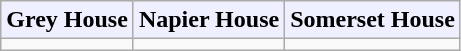<table class="wikitable">
<tr>
<th style="text-align: center; background: #eeefff;">Grey House</th>
<th style="text-align: center; background: #eeefff;">Napier House</th>
<th style="text-align: center; background: #eeefff;">Somerset House</th>
</tr>
<tr>
<td></td>
<td></td>
<td></td>
</tr>
</table>
